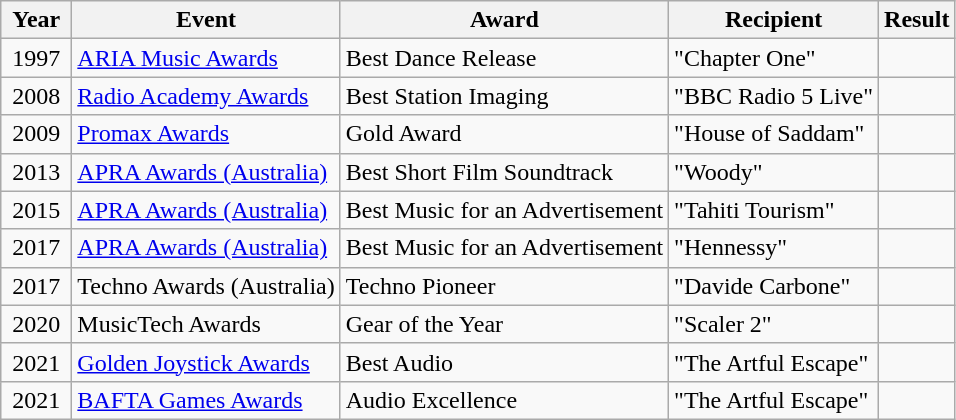<table class="wikitable">
<tr>
<th width="40">Year</th>
<th>Event</th>
<th>Award</th>
<th>Recipient</th>
<th>Result</th>
</tr>
<tr>
<td style="text-align:center;">1997</td>
<td><a href='#'>ARIA Music Awards</a></td>
<td>Best Dance Release</td>
<td>"Chapter One"</td>
<td></td>
</tr>
<tr>
<td style="text-align:center;">2008</td>
<td><a href='#'>Radio Academy Awards</a></td>
<td>Best Station Imaging</td>
<td>"BBC Radio 5 Live"</td>
<td></td>
</tr>
<tr>
<td style="text-align:center;">2009</td>
<td><a href='#'>Promax Awards</a></td>
<td>Gold Award</td>
<td>"House of Saddam"</td>
<td></td>
</tr>
<tr>
<td style="text-align:center;">2013</td>
<td><a href='#'>APRA Awards (Australia)</a></td>
<td>Best Short Film Soundtrack</td>
<td>"Woody"</td>
<td></td>
</tr>
<tr>
<td style="text-align:center;">2015</td>
<td><a href='#'>APRA Awards (Australia)</a></td>
<td>Best Music for an Advertisement</td>
<td>"Tahiti Tourism"</td>
<td></td>
</tr>
<tr>
<td style="text-align:center;">2017</td>
<td><a href='#'>APRA Awards (Australia)</a></td>
<td>Best Music for an Advertisement</td>
<td>"Hennessy"</td>
<td></td>
</tr>
<tr>
<td style="text-align:center;">2017</td>
<td>Techno Awards (Australia)</td>
<td>Techno Pioneer</td>
<td>"Davide Carbone"</td>
<td></td>
</tr>
<tr>
<td style="text-align:center;">2020</td>
<td>MusicTech Awards</td>
<td>Gear of the Year</td>
<td>"Scaler 2"</td>
<td></td>
</tr>
<tr>
<td style="text-align:center;">2021</td>
<td><a href='#'>Golden Joystick Awards</a></td>
<td>Best Audio</td>
<td>"The Artful Escape"</td>
<td></td>
</tr>
<tr>
<td style="text-align:center;">2021</td>
<td><a href='#'>BAFTA Games Awards</a></td>
<td>Audio Excellence</td>
<td>"The Artful Escape"</td>
<td></td>
</tr>
</table>
